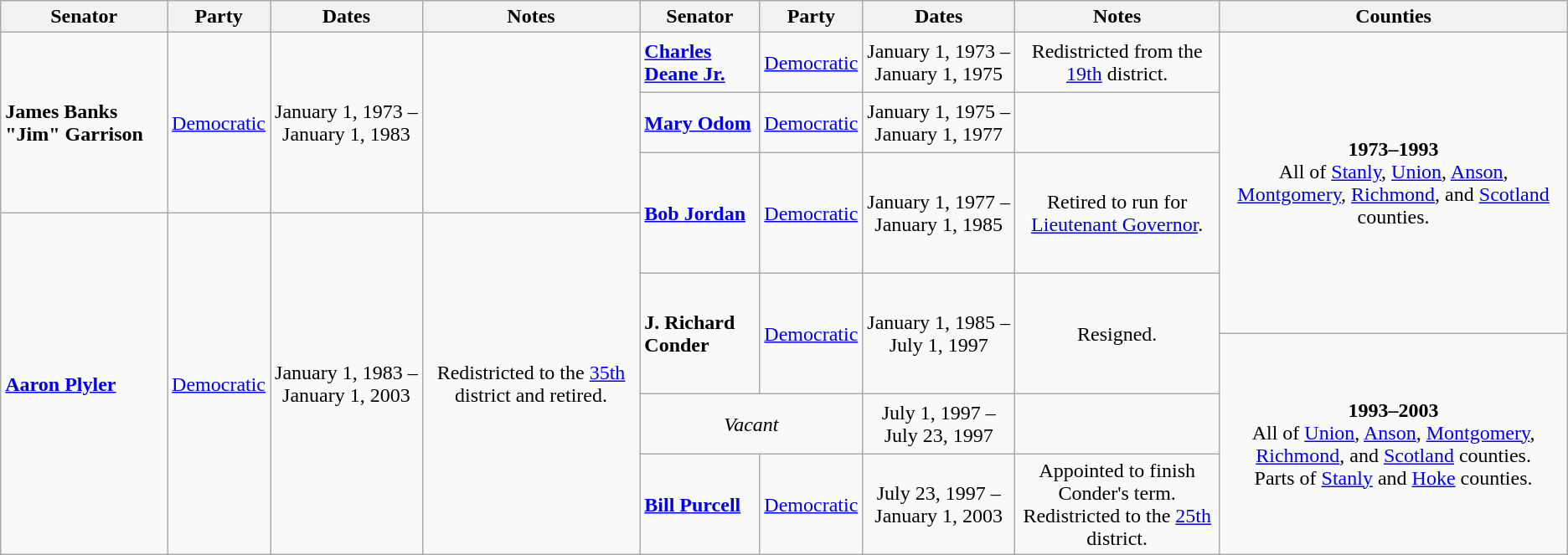<table class=wikitable style="text-align:center">
<tr>
<th>Senator</th>
<th>Party</th>
<th>Dates</th>
<th>Notes</th>
<th>Senator</th>
<th>Party</th>
<th>Dates</th>
<th>Notes</th>
<th>Counties</th>
</tr>
<tr style="height:3em">
<td rowspan=3 align=left><strong>James Banks "Jim" Garrison</strong></td>
<td rowspan=3 ><a href='#'>Democratic</a></td>
<td rowspan=3 nowrap>January 1, 1973 – <br> January 1, 1983</td>
<td rowspan=3></td>
<td align=left><strong><a href='#'>Charles Deane Jr.</a></strong></td>
<td><a href='#'>Democratic</a></td>
<td nowrap>January 1, 1973 – <br> January 1, 1975</td>
<td>Redistricted from the <a href='#'>19th</a> district.</td>
<td rowspan=5><strong>1973–1993</strong><br> All of <a href='#'>Stanly</a>, <a href='#'>Union</a>, <a href='#'>Anson</a>, <a href='#'>Montgomery</a>, <a href='#'>Richmond</a>, and <a href='#'>Scotland</a> counties.</td>
</tr>
<tr style="height:3em">
<td align=left><strong><a href='#'>Mary Odom</a></strong></td>
<td><a href='#'>Democratic</a></td>
<td nowrap>January 1, 1975 – <br> January 1, 1977</td>
<td></td>
</tr>
<tr style="height:3em">
<td rowspan=2 align=left><strong><a href='#'>Bob Jordan</a></strong></td>
<td rowspan=2 ><a href='#'>Democratic</a></td>
<td rowspan=2 nowrap>January 1, 1977 – <br> January 1, 1985</td>
<td rowspan=2>Retired to run for <a href='#'>Lieutenant Governor</a>.</td>
</tr>
<tr style="height:3em">
<td rowspan=5 align=left><strong><a href='#'>Aaron Plyler</a></strong></td>
<td rowspan=5 ><a href='#'>Democratic</a></td>
<td rowspan=5 nowrap>January 1, 1983 – <br> January 1, 2003</td>
<td rowspan=5>Redistricted to the <a href='#'>35th</a> district and retired.</td>
</tr>
<tr style="height:3em">
<td rowspan=2 align=left><strong>J. Richard Conder</strong></td>
<td rowspan=2 ><a href='#'>Democratic</a></td>
<td rowspan=2 nowrap>January 1, 1985 – <br> July 1, 1997</td>
<td rowspan=2>Resigned.</td>
</tr>
<tr style="height:3em">
<td rowspan=3><strong>1993–2003</strong><br> All of <a href='#'>Union</a>, <a href='#'>Anson</a>, <a href='#'>Montgomery</a>, <a href='#'>Richmond</a>, and <a href='#'>Scotland</a> counties. <br> Parts of <a href='#'>Stanly</a> and <a href='#'>Hoke</a> counties.</td>
</tr>
<tr style="height:3em">
<td colspan=2><em>Vacant</em></td>
<td nowrap>July 1, 1997 – <br> July 23, 1997</td>
<td></td>
</tr>
<tr style="height:3em">
<td align=left><strong><a href='#'>Bill Purcell</a></strong></td>
<td><a href='#'>Democratic</a></td>
<td nowrap>July 23, 1997 – <br> January 1, 2003</td>
<td>Appointed to finish Conder's term. <br> Redistricted to the <a href='#'>25th</a> district.</td>
</tr>
</table>
